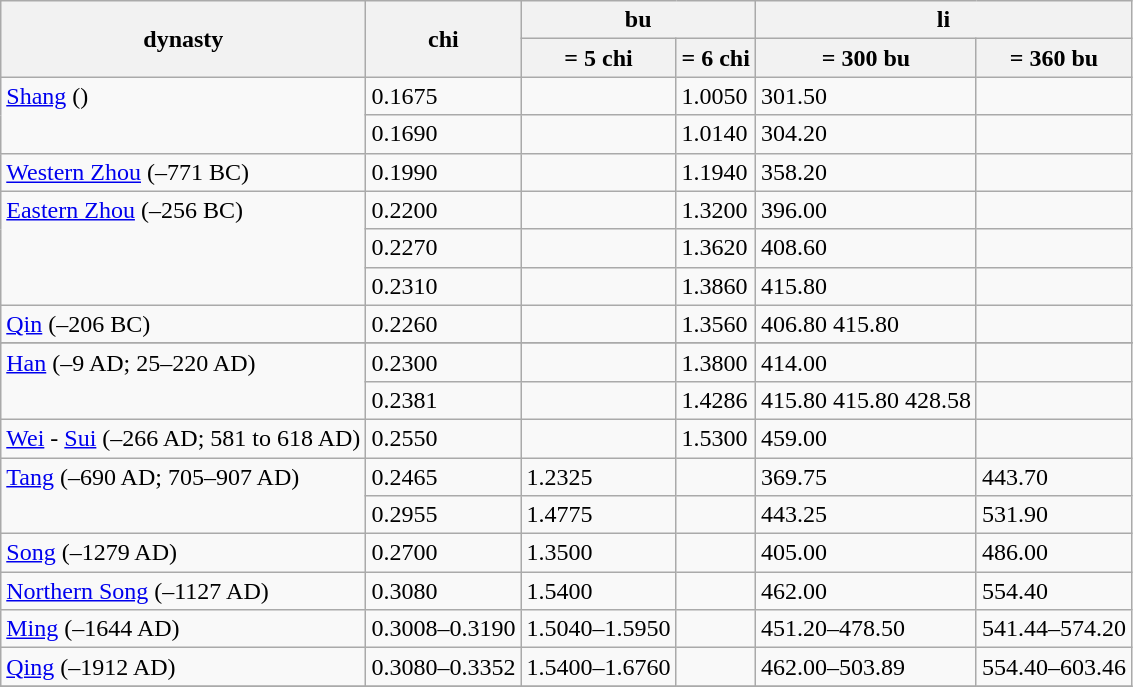<table class="wikitable">
<tr>
<th rowspan="2">dynasty</th>
<th rowspan="2">chi</th>
<th colspan="2">bu</th>
<th colspan="2">li</th>
</tr>
<tr>
<th>= 5 chi</th>
<th>= 6 chi</th>
<th>= 300 bu</th>
<th>= 360 bu</th>
</tr>
<tr>
<td rowspan="2" valign="top"><a href='#'>Shang</a> ()</td>
<td>0.1675</td>
<td></td>
<td>1.0050</td>
<td>301.50</td>
<td></td>
</tr>
<tr>
<td>0.1690</td>
<td></td>
<td>1.0140</td>
<td>304.20</td>
<td></td>
</tr>
<tr>
<td><a href='#'>Western Zhou</a> (–771 BC)</td>
<td>0.1990</td>
<td></td>
<td>1.1940</td>
<td>358.20</td>
<td></td>
</tr>
<tr>
<td rowspan="3" valign="top"><a href='#'>Eastern Zhou</a> (–256 BC)</td>
<td>0.2200</td>
<td></td>
<td>1.3200</td>
<td>396.00</td>
<td></td>
</tr>
<tr>
<td>0.2270</td>
<td></td>
<td>1.3620</td>
<td>408.60</td>
<td></td>
</tr>
<tr>
<td>0.2310</td>
<td></td>
<td>1.3860</td>
<td>415.80</td>
<td></td>
</tr>
<tr>
<td><a href='#'>Qin</a> (–206 BC)</td>
<td>0.2260</td>
<td></td>
<td>1.3560</td>
<td>406.80 415.80</td>
<td></td>
</tr>
<tr>
</tr>
<tr>
<td rowspan="2" valign="top"><a href='#'>Han</a> (–9 AD; 25–220 AD)</td>
<td>0.2300</td>
<td></td>
<td>1.3800</td>
<td>414.00</td>
<td></td>
</tr>
<tr>
<td>0.2381</td>
<td></td>
<td>1.4286</td>
<td>415.80 415.80 428.58 </td>
<td></td>
</tr>
<tr>
<td><a href='#'>Wei</a> - <a href='#'>Sui</a> (–266 AD; 581 to 618 AD)</td>
<td>0.2550</td>
<td></td>
<td>1.5300</td>
<td>459.00</td>
<td></td>
</tr>
<tr>
<td rowspan="2" valign="top"><a href='#'>Tang</a> (–690 AD; 705–907 AD)</td>
<td>0.2465</td>
<td>1.2325</td>
<td></td>
<td>369.75</td>
<td>443.70</td>
</tr>
<tr>
<td>0.2955</td>
<td>1.4775</td>
<td></td>
<td>443.25</td>
<td>531.90</td>
</tr>
<tr>
<td><a href='#'>Song</a> (–1279 AD)</td>
<td>0.2700</td>
<td>1.3500</td>
<td></td>
<td>405.00</td>
<td>486.00</td>
</tr>
<tr>
<td><a href='#'>Northern Song</a> (–1127 AD)</td>
<td>0.3080</td>
<td>1.5400</td>
<td></td>
<td>462.00</td>
<td>554.40</td>
</tr>
<tr>
<td><a href='#'>Ming</a> (–1644 AD)</td>
<td>0.3008–0.3190</td>
<td>1.5040–1.5950</td>
<td></td>
<td>451.20–478.50</td>
<td>541.44–574.20</td>
</tr>
<tr>
<td><a href='#'>Qing</a> (–1912 AD)</td>
<td>0.3080–0.3352</td>
<td>1.5400–1.6760</td>
<td></td>
<td>462.00–503.89</td>
<td>554.40–603.46</td>
</tr>
<tr>
</tr>
</table>
